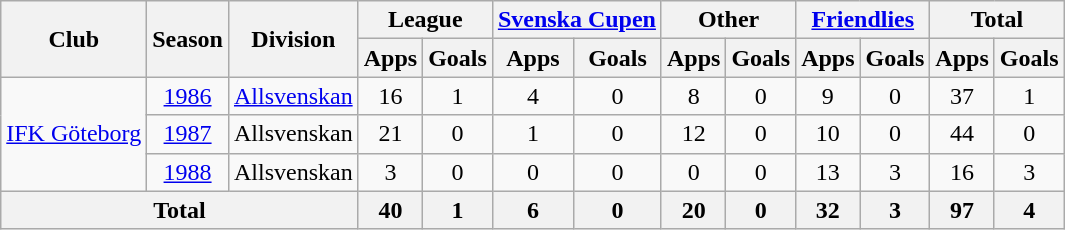<table class="wikitable" style="text-align:center">
<tr>
<th rowspan="2">Club</th>
<th rowspan="2">Season</th>
<th rowspan="2">Division</th>
<th colspan="2">League</th>
<th colspan="2"><a href='#'>Svenska Cupen</a></th>
<th colspan="2">Other</th>
<th colspan="2"><a href='#'>Friendlies</a></th>
<th colspan="2">Total</th>
</tr>
<tr>
<th>Apps</th>
<th>Goals</th>
<th>Apps</th>
<th>Goals</th>
<th>Apps</th>
<th>Goals</th>
<th>Apps</th>
<th>Goals</th>
<th>Apps</th>
<th>Goals</th>
</tr>
<tr>
<td rowspan="3"><a href='#'>IFK Göteborg</a></td>
<td><a href='#'>1986</a></td>
<td><a href='#'>Allsvenskan</a></td>
<td>16</td>
<td>1</td>
<td>4</td>
<td>0</td>
<td>8</td>
<td>0</td>
<td>9</td>
<td>0</td>
<td>37</td>
<td>1</td>
</tr>
<tr>
<td><a href='#'>1987</a></td>
<td>Allsvenskan</td>
<td>21</td>
<td>0</td>
<td>1</td>
<td>0</td>
<td>12</td>
<td>0</td>
<td>10</td>
<td>0</td>
<td>44</td>
<td>0</td>
</tr>
<tr>
<td><a href='#'>1988</a></td>
<td>Allsvenskan</td>
<td>3</td>
<td>0</td>
<td>0</td>
<td>0</td>
<td>0</td>
<td>0</td>
<td>13</td>
<td>3</td>
<td>16</td>
<td>3</td>
</tr>
<tr>
<th colspan="3">Total</th>
<th>40</th>
<th>1</th>
<th>6</th>
<th>0</th>
<th>20</th>
<th>0</th>
<th>32</th>
<th>3</th>
<th>97</th>
<th>4</th>
</tr>
</table>
